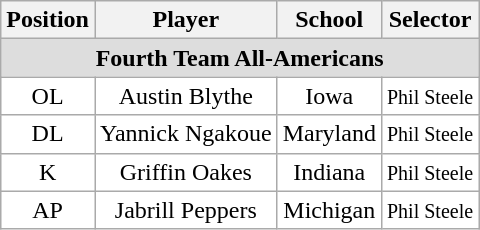<table class="wikitable">
<tr>
<th>Position</th>
<th>Player</th>
<th>School</th>
<th>Selector</th>
</tr>
<tr>
<td colspan="4" style="text-align:center; background:#ddd;"><strong>Fourth Team All-Americans</strong></td>
</tr>
<tr style="text-align:center;">
<td style="background:white">OL</td>
<td style="background:white">Austin Blythe</td>
<td style="background:white">Iowa</td>
<td style="background:white"><small>Phil Steele</small></td>
</tr>
<tr style="text-align:center;">
<td style="background:white">DL</td>
<td style="background:white">Yannick Ngakoue</td>
<td style="background:white">Maryland</td>
<td style="background:white"><small>Phil Steele</small></td>
</tr>
<tr style="text-align:center;">
<td style="background:white">K</td>
<td style="background:white">Griffin Oakes</td>
<td style="background:white">Indiana</td>
<td style="background:white"><small>Phil Steele</small></td>
</tr>
<tr style="text-align:center;">
<td style="background:white">AP</td>
<td style="background:white">Jabrill Peppers</td>
<td style="background:white">Michigan</td>
<td style="background:white"><small>Phil Steele</small></td>
</tr>
</table>
